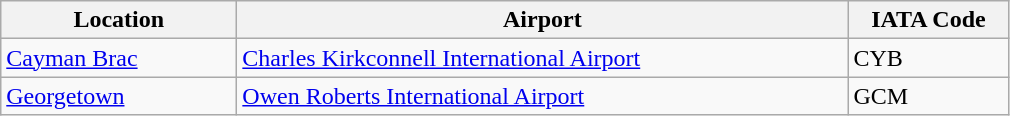<table class="wikitable">
<tr>
<th scope="col" style="width:150px;"><strong>Location</strong></th>
<th scope="col" style="width:400px;"><strong>Airport</strong></th>
<th scope="col" style="width:100px;"><strong>IATA Code</strong></th>
</tr>
<tr>
<td><a href='#'>Cayman Brac</a></td>
<td><a href='#'>Charles Kirkconnell International Airport</a></td>
<td>CYB</td>
</tr>
<tr>
<td><a href='#'>Georgetown</a></td>
<td><a href='#'>Owen Roberts International Airport</a></td>
<td>GCM</td>
</tr>
</table>
